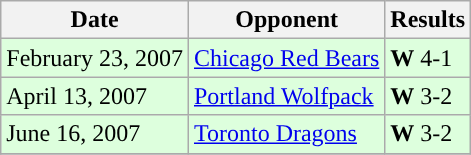<table class="wikitable">
<tr>
<th>Date</th>
<th>Opponent</th>
<th>Results</th>
</tr>
<tr style="background: #ddffdd;">
<td>February 23, 2007</td>
<td><a href='#'>Chicago Red Bears</a></td>
<td><strong>W</strong> 4-1</td>
</tr>
<tr style="background: #ddffdd;">
<td>April 13, 2007</td>
<td><a href='#'>Portland Wolfpack</a></td>
<td><strong>W</strong> 3-2</td>
</tr>
<tr style="background: #ddffdd;">
<td>June 16, 2007</td>
<td><a href='#'>Toronto Dragons</a></td>
<td><strong>W</strong> 3-2</td>
</tr>
<tr style="background: #ddffdd;">
</tr>
</table>
